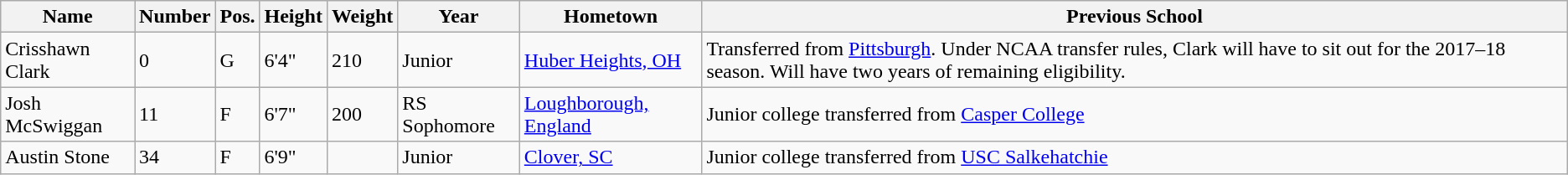<table class="wikitable sortable" border="1">
<tr>
<th>Name</th>
<th>Number</th>
<th>Pos.</th>
<th>Height</th>
<th>Weight</th>
<th>Year</th>
<th>Hometown</th>
<th class="unsortable">Previous School</th>
</tr>
<tr>
<td>Crisshawn Clark</td>
<td>0</td>
<td>G</td>
<td>6'4"</td>
<td>210</td>
<td>Junior</td>
<td><a href='#'>Huber Heights, OH</a></td>
<td>Transferred from <a href='#'>Pittsburgh</a>. Under NCAA transfer rules, Clark will have to sit out for the 2017–18 season. Will have two years of remaining eligibility.</td>
</tr>
<tr>
<td>Josh McSwiggan</td>
<td>11</td>
<td>F</td>
<td>6'7"</td>
<td>200</td>
<td>RS Sophomore</td>
<td><a href='#'>Loughborough, England</a></td>
<td>Junior college transferred from <a href='#'>Casper College</a></td>
</tr>
<tr>
<td>Austin Stone</td>
<td>34</td>
<td>F</td>
<td>6'9"</td>
<td></td>
<td>Junior</td>
<td><a href='#'>Clover, SC</a></td>
<td>Junior college transferred from <a href='#'>USC Salkehatchie</a></td>
</tr>
</table>
